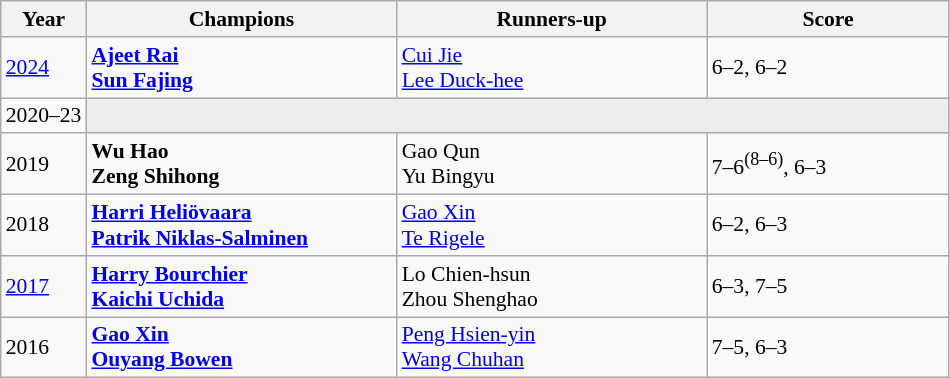<table class="wikitable" style="font-size:90%">
<tr>
<th>Year</th>
<th width="200">Champions</th>
<th width="200">Runners-up</th>
<th width="155">Score</th>
</tr>
<tr>
<td><a href='#'>2024</a></td>
<td> <strong><a href='#'>Ajeet Rai</a></strong> <br>  <strong><a href='#'>Sun Fajing</a></strong></td>
<td> <a href='#'>Cui Jie</a> <br>  <a href='#'>Lee Duck-hee</a></td>
<td>6–2, 6–2</td>
</tr>
<tr>
<td>2020–23</td>
<td colspan=3 bgcolor="#ededed"></td>
</tr>
<tr>
<td>2019</td>
<td> <strong>Wu Hao</strong> <br>  <strong>Zeng Shihong</strong></td>
<td> Gao Qun <br>  Yu Bingyu</td>
<td>7–6<sup>(8–6)</sup>, 6–3</td>
</tr>
<tr>
<td>2018</td>
<td> <strong><a href='#'>Harri Heliövaara</a></strong> <br>  <strong><a href='#'>Patrik Niklas-Salminen</a></strong></td>
<td> <a href='#'>Gao Xin</a> <br>  <a href='#'>Te Rigele</a></td>
<td>6–2, 6–3</td>
</tr>
<tr>
<td><a href='#'>2017</a></td>
<td> <strong><a href='#'>Harry Bourchier</a></strong> <br>  <strong><a href='#'>Kaichi Uchida</a></strong></td>
<td> Lo Chien-hsun <br>  Zhou Shenghao</td>
<td>6–3, 7–5</td>
</tr>
<tr>
<td>2016</td>
<td> <strong><a href='#'>Gao Xin</a></strong> <br>  <strong><a href='#'>Ouyang Bowen</a></strong></td>
<td> <a href='#'>Peng Hsien-yin</a> <br>  <a href='#'>Wang Chuhan</a></td>
<td>7–5, 6–3</td>
</tr>
</table>
